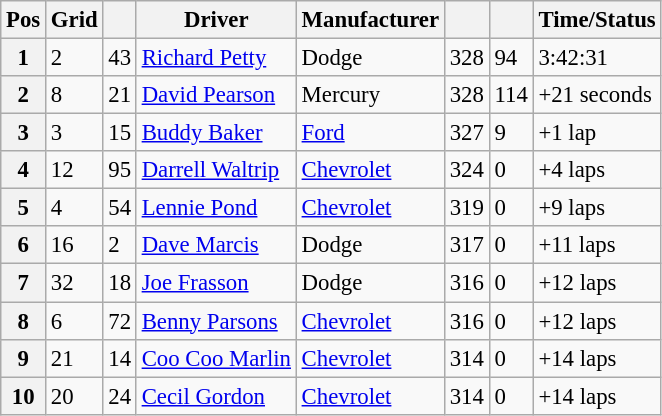<table class="sortable wikitable" style="font-size:95%">
<tr>
<th>Pos</th>
<th>Grid</th>
<th></th>
<th>Driver</th>
<th>Manufacturer</th>
<th></th>
<th></th>
<th>Time/Status</th>
</tr>
<tr>
<th>1</th>
<td>2</td>
<td>43</td>
<td><a href='#'>Richard Petty</a></td>
<td>Dodge</td>
<td>328</td>
<td>94</td>
<td>3:42:31</td>
</tr>
<tr>
<th>2</th>
<td>8</td>
<td>21</td>
<td><a href='#'>David Pearson</a></td>
<td>Mercury</td>
<td>328</td>
<td>114</td>
<td>+21 seconds</td>
</tr>
<tr>
<th>3</th>
<td>3</td>
<td>15</td>
<td><a href='#'>Buddy Baker</a></td>
<td><a href='#'>Ford</a></td>
<td>327</td>
<td>9</td>
<td>+1 lap</td>
</tr>
<tr>
<th>4</th>
<td>12</td>
<td>95</td>
<td><a href='#'>Darrell Waltrip</a></td>
<td><a href='#'>Chevrolet</a></td>
<td>324</td>
<td>0</td>
<td>+4 laps</td>
</tr>
<tr>
<th>5</th>
<td>4</td>
<td>54</td>
<td><a href='#'>Lennie Pond</a></td>
<td><a href='#'>Chevrolet</a></td>
<td>319</td>
<td>0</td>
<td>+9 laps</td>
</tr>
<tr>
<th>6</th>
<td>16</td>
<td>2</td>
<td><a href='#'>Dave Marcis</a></td>
<td>Dodge</td>
<td>317</td>
<td>0</td>
<td>+11 laps</td>
</tr>
<tr>
<th>7</th>
<td>32</td>
<td>18</td>
<td><a href='#'>Joe Frasson</a></td>
<td>Dodge</td>
<td>316</td>
<td>0</td>
<td>+12 laps</td>
</tr>
<tr>
<th>8</th>
<td>6</td>
<td>72</td>
<td><a href='#'>Benny Parsons</a></td>
<td><a href='#'>Chevrolet</a></td>
<td>316</td>
<td>0</td>
<td>+12 laps</td>
</tr>
<tr>
<th>9</th>
<td>21</td>
<td>14</td>
<td><a href='#'>Coo Coo Marlin</a></td>
<td><a href='#'>Chevrolet</a></td>
<td>314</td>
<td>0</td>
<td>+14 laps</td>
</tr>
<tr>
<th>10</th>
<td>20</td>
<td>24</td>
<td><a href='#'>Cecil Gordon</a></td>
<td><a href='#'>Chevrolet</a></td>
<td>314</td>
<td>0</td>
<td>+14 laps</td>
</tr>
</table>
